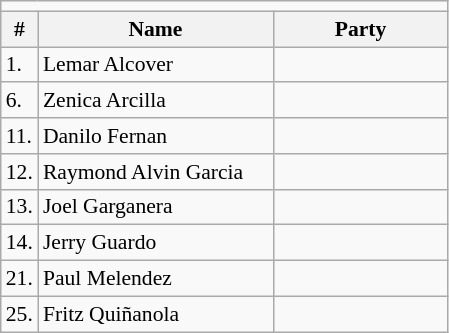<table class=wikitable style="font-size:90%">
<tr>
<td colspan=4 bgcolor=></td>
</tr>
<tr>
<th>#</th>
<th width=150px>Name</th>
<th colspan=2 width=110px>Party</th>
</tr>
<tr>
<td>1.</td>
<td>Lemar Alcover</td>
<td></td>
</tr>
<tr>
<td>6.</td>
<td>Zenica Arcilla</td>
<td></td>
</tr>
<tr>
<td>11.</td>
<td>Danilo Fernan</td>
<td></td>
</tr>
<tr>
<td>12.</td>
<td>Raymond Alvin Garcia</td>
<td></td>
</tr>
<tr>
<td>13.</td>
<td>Joel Garganera</td>
<td></td>
</tr>
<tr>
<td>14.</td>
<td>Jerry Guardo</td>
<td></td>
</tr>
<tr>
<td>21.</td>
<td>Paul Melendez</td>
<td></td>
</tr>
<tr>
<td>25.</td>
<td>Fritz Quiñanola</td>
<td></td>
</tr>
</table>
